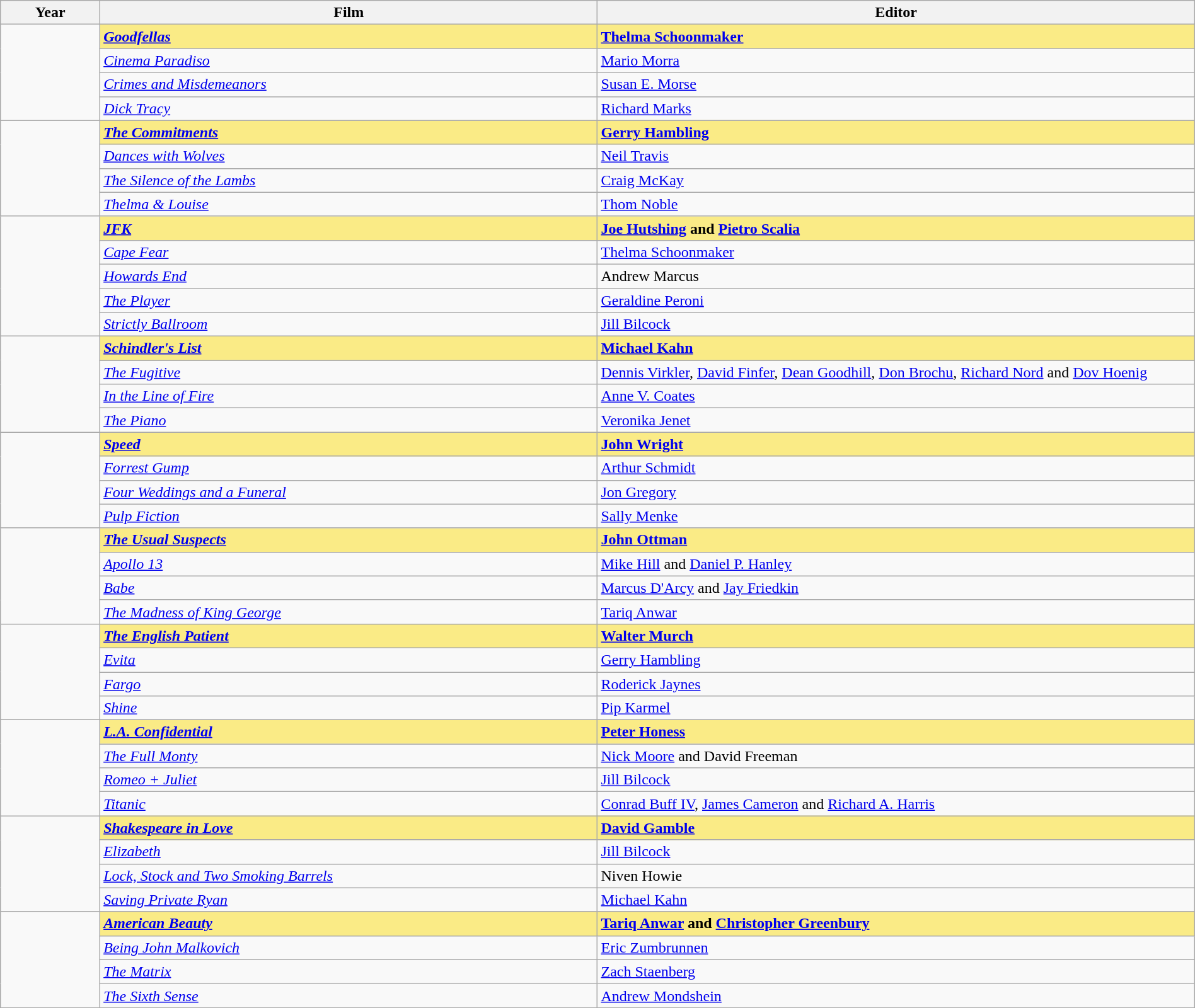<table class="wikitable" style="width:100%;" cellpadding="5">
<tr>
<th style="width:5%;">Year</th>
<th style="width:25%;">Film</th>
<th style="width:30%;">Editor</th>
</tr>
<tr>
<td rowspan="4"></td>
<td style="background:#FAEB86"><strong><em><a href='#'>Goodfellas</a></em></strong></td>
<td style="background:#FAEB86"><strong><a href='#'>Thelma Schoonmaker</a></strong></td>
</tr>
<tr>
<td><em><a href='#'>Cinema Paradiso</a></em></td>
<td><a href='#'>Mario Morra</a></td>
</tr>
<tr>
<td><em><a href='#'>Crimes and Misdemeanors</a></em></td>
<td><a href='#'>Susan E. Morse</a></td>
</tr>
<tr>
<td><em><a href='#'>Dick Tracy</a></em></td>
<td><a href='#'>Richard Marks</a></td>
</tr>
<tr>
<td rowspan="4"></td>
<td style="background:#FAEB86"><strong><em><a href='#'>The Commitments</a></em></strong></td>
<td style="background:#FAEB86"><strong><a href='#'>Gerry Hambling</a></strong></td>
</tr>
<tr>
<td><em><a href='#'>Dances with Wolves</a></em></td>
<td><a href='#'>Neil Travis</a></td>
</tr>
<tr>
<td><em><a href='#'>The Silence of the Lambs</a></em></td>
<td><a href='#'>Craig McKay</a></td>
</tr>
<tr>
<td><em><a href='#'>Thelma & Louise</a></em></td>
<td><a href='#'>Thom Noble</a></td>
</tr>
<tr>
<td rowspan="5"></td>
<td style="background:#FAEB86"><strong><em><a href='#'>JFK</a></em></strong></td>
<td style="background:#FAEB86"><strong><a href='#'>Joe Hutshing</a> and <a href='#'>Pietro Scalia</a></strong></td>
</tr>
<tr>
<td><em><a href='#'>Cape Fear</a></em></td>
<td><a href='#'>Thelma Schoonmaker</a></td>
</tr>
<tr>
<td><em><a href='#'>Howards End</a></em></td>
<td>Andrew Marcus</td>
</tr>
<tr>
<td><em><a href='#'>The Player</a></em></td>
<td><a href='#'>Geraldine Peroni</a></td>
</tr>
<tr>
<td><em><a href='#'>Strictly Ballroom</a></em></td>
<td><a href='#'>Jill Bilcock</a></td>
</tr>
<tr>
<td rowspan="4"></td>
<td style="background:#FAEB86"><strong><em><a href='#'>Schindler's List</a></em></strong></td>
<td style="background:#FAEB86"><strong><a href='#'>Michael Kahn</a></strong></td>
</tr>
<tr>
<td><em><a href='#'>The Fugitive</a></em></td>
<td><a href='#'>Dennis Virkler</a>, <a href='#'>David Finfer</a>, <a href='#'>Dean Goodhill</a>, <a href='#'>Don Brochu</a>, <a href='#'>Richard Nord</a> and <a href='#'>Dov Hoenig</a></td>
</tr>
<tr>
<td><em><a href='#'>In the Line of Fire</a></em></td>
<td><a href='#'>Anne V. Coates</a></td>
</tr>
<tr>
<td><em><a href='#'>The Piano</a></em></td>
<td><a href='#'>Veronika Jenet</a></td>
</tr>
<tr>
<td rowspan="4"></td>
<td style="background:#FAEB86"><strong><em><a href='#'>Speed</a></em></strong></td>
<td style="background:#FAEB86"><strong><a href='#'>John Wright</a></strong></td>
</tr>
<tr>
<td><em><a href='#'>Forrest Gump</a></em></td>
<td><a href='#'>Arthur Schmidt</a></td>
</tr>
<tr>
<td><em><a href='#'>Four Weddings and a Funeral</a></em></td>
<td><a href='#'>Jon Gregory</a></td>
</tr>
<tr>
<td><em><a href='#'>Pulp Fiction</a></em></td>
<td><a href='#'>Sally Menke</a></td>
</tr>
<tr>
<td rowspan="4"></td>
<td style="background:#FAEB86"><strong><em><a href='#'>The Usual Suspects</a></em></strong></td>
<td style="background:#FAEB86"><strong><a href='#'>John Ottman</a></strong></td>
</tr>
<tr>
<td><em><a href='#'>Apollo 13</a></em></td>
<td><a href='#'>Mike Hill</a> and <a href='#'>Daniel P. Hanley</a></td>
</tr>
<tr>
<td><em><a href='#'>Babe</a></em></td>
<td><a href='#'>Marcus D'Arcy</a> and <a href='#'>Jay Friedkin</a></td>
</tr>
<tr>
<td><em><a href='#'>The Madness of King George</a></em></td>
<td><a href='#'>Tariq Anwar</a></td>
</tr>
<tr>
<td rowspan="4"></td>
<td style="background:#FAEB86"><strong><em><a href='#'>The English Patient</a></em></strong></td>
<td style="background:#FAEB86"><strong><a href='#'>Walter Murch</a></strong></td>
</tr>
<tr>
<td><em><a href='#'>Evita</a></em></td>
<td><a href='#'>Gerry Hambling</a></td>
</tr>
<tr>
<td><em><a href='#'>Fargo</a></em></td>
<td><a href='#'>Roderick Jaynes</a></td>
</tr>
<tr>
<td><em><a href='#'>Shine</a></em></td>
<td><a href='#'>Pip Karmel</a></td>
</tr>
<tr>
<td rowspan="4"></td>
<td style="background:#FAEB86"><strong><em><a href='#'>L.A. Confidential</a></em></strong></td>
<td style="background:#FAEB86"><strong><a href='#'>Peter Honess</a></strong></td>
</tr>
<tr>
<td><em><a href='#'>The Full Monty</a></em></td>
<td><a href='#'>Nick Moore</a> and David Freeman</td>
</tr>
<tr>
<td><em><a href='#'>Romeo + Juliet</a></em></td>
<td><a href='#'>Jill Bilcock</a></td>
</tr>
<tr>
<td><em><a href='#'>Titanic</a></em></td>
<td><a href='#'>Conrad Buff IV</a>, <a href='#'>James Cameron</a> and <a href='#'>Richard A. Harris</a></td>
</tr>
<tr>
<td rowspan="4"></td>
<td style="background:#FAEB86"><strong><em><a href='#'>Shakespeare in Love</a></em></strong></td>
<td style="background:#FAEB86"><strong><a href='#'>David Gamble</a></strong></td>
</tr>
<tr>
<td><em><a href='#'>Elizabeth</a></em></td>
<td><a href='#'>Jill Bilcock</a></td>
</tr>
<tr>
<td><em><a href='#'>Lock, Stock and Two Smoking Barrels</a></em></td>
<td>Niven Howie</td>
</tr>
<tr>
<td><em><a href='#'>Saving Private Ryan</a></em></td>
<td><a href='#'>Michael Kahn</a></td>
</tr>
<tr>
<td rowspan="4"></td>
<td style="background:#FAEB86"><strong><em><a href='#'>American Beauty</a></em></strong></td>
<td style="background:#FAEB86"><strong><a href='#'>Tariq Anwar</a> and <a href='#'>Christopher Greenbury</a></strong></td>
</tr>
<tr>
<td><em><a href='#'>Being John Malkovich</a></em></td>
<td><a href='#'>Eric Zumbrunnen</a></td>
</tr>
<tr>
<td><em><a href='#'>The Matrix</a></em></td>
<td><a href='#'>Zach Staenberg</a></td>
</tr>
<tr>
<td><em><a href='#'>The Sixth Sense</a></em></td>
<td><a href='#'>Andrew Mondshein</a></td>
</tr>
</table>
